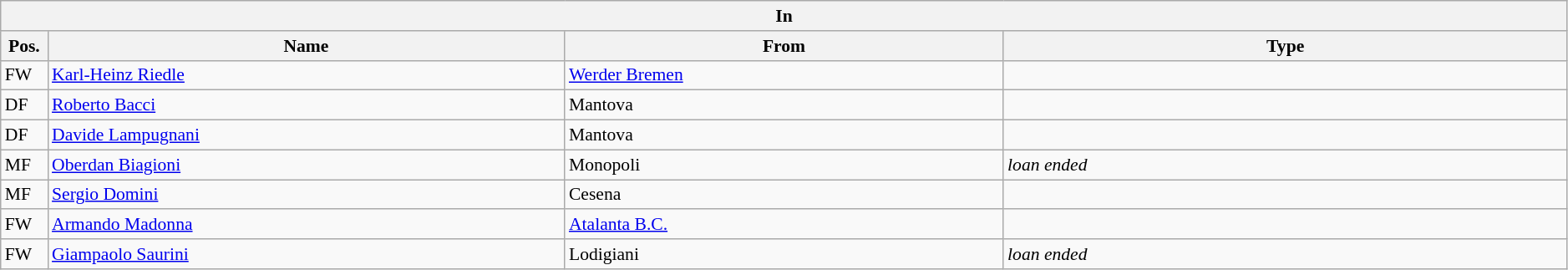<table class="wikitable" style="font-size:90%;width:99%;">
<tr>
<th colspan="4">In</th>
</tr>
<tr>
<th width=3%>Pos.</th>
<th width=33%>Name</th>
<th width=28%>From</th>
<th width=36%>Type</th>
</tr>
<tr>
<td>FW</td>
<td><a href='#'>Karl-Heinz Riedle</a></td>
<td><a href='#'>Werder Bremen</a></td>
<td></td>
</tr>
<tr>
<td>DF</td>
<td><a href='#'>Roberto Bacci</a></td>
<td>Mantova</td>
<td></td>
</tr>
<tr>
<td>DF</td>
<td><a href='#'>Davide Lampugnani</a></td>
<td>Mantova</td>
<td></td>
</tr>
<tr>
<td>MF</td>
<td><a href='#'>Oberdan Biagioni</a></td>
<td>Monopoli</td>
<td><em>loan ended</em></td>
</tr>
<tr>
<td>MF</td>
<td><a href='#'>Sergio Domini</a></td>
<td>Cesena</td>
<td></td>
</tr>
<tr>
<td>FW</td>
<td><a href='#'>Armando Madonna</a></td>
<td><a href='#'>Atalanta B.C.</a></td>
<td></td>
</tr>
<tr>
<td>FW</td>
<td><a href='#'>Giampaolo Saurini</a></td>
<td>Lodigiani</td>
<td><em>loan ended</em></td>
</tr>
</table>
